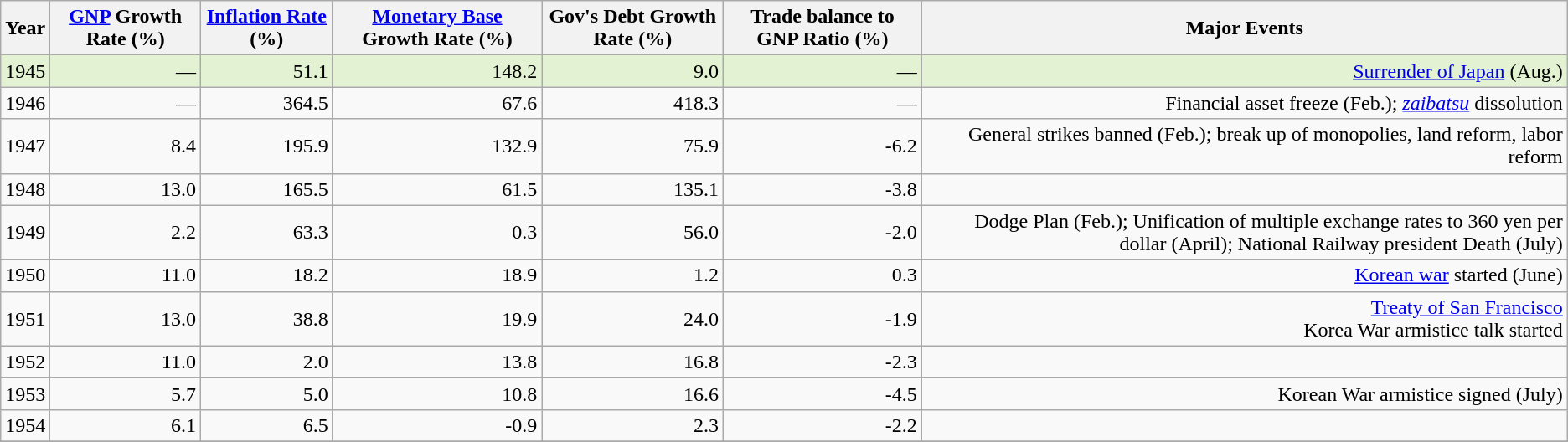<table class="wikitable sortable">
<tr align=center>
<th rowspan="1" align="center">Year</th>
<th colspan="1" align="center"><a href='#'>GNP</a> Growth Rate (%)</th>
<th colspan="1" align="center"><a href='#'>Inflation Rate</a> (%)</th>
<th colspan="1" align="center"><a href='#'>Monetary Base</a> Growth Rate (%)</th>
<th colspan="1" align="center">Gov's Debt Growth Rate (%)</th>
<th colspan="1" align="center">Trade balance to GNP Ratio (%)</th>
<th colspan="1" align="center">Major Events</th>
</tr>
<tr align=right bgcolor=#E2F2D2>
<td align="left">1945</td>
<td>—</td>
<td>51.1</td>
<td>148.2</td>
<td>9.0</td>
<td>—</td>
<td><a href='#'>Surrender of Japan</a> (Aug.)</td>
</tr>
<tr align=right>
<td align="left">1946</td>
<td>—</td>
<td>364.5</td>
<td>67.6</td>
<td>418.3</td>
<td>—</td>
<td>Financial asset freeze (Feb.); <em><a href='#'>zaibatsu</a></em> dissolution</td>
</tr>
<tr align=right>
<td align="left">1947</td>
<td>8.4</td>
<td>195.9</td>
<td>132.9</td>
<td>75.9</td>
<td>-6.2</td>
<td>General strikes banned (Feb.); break up of monopolies, land reform, labor reform</td>
</tr>
<tr align=right>
<td align="left">1948</td>
<td>13.0</td>
<td>165.5</td>
<td>61.5</td>
<td>135.1</td>
<td>-3.8</td>
<td></td>
</tr>
<tr align=right>
<td align="left">1949</td>
<td>2.2</td>
<td>63.3</td>
<td>0.3</td>
<td>56.0</td>
<td>-2.0</td>
<td>Dodge Plan (Feb.); Unification of multiple exchange rates to 360 yen per dollar (April); National Railway president Death (July)</td>
</tr>
<tr align=right>
<td align="left">1950</td>
<td>11.0</td>
<td>18.2</td>
<td>18.9</td>
<td>1.2</td>
<td>0.3</td>
<td><a href='#'>Korean war</a> started (June)</td>
</tr>
<tr align=right>
<td align="left">1951</td>
<td>13.0</td>
<td>38.8</td>
<td>19.9</td>
<td>24.0</td>
<td>-1.9</td>
<td><a href='#'>Treaty of San Francisco</a><br>Korea War armistice talk started</td>
</tr>
<tr align=right>
<td align="left">1952</td>
<td>11.0</td>
<td>2.0</td>
<td>13.8</td>
<td>16.8</td>
<td>-2.3</td>
<td></td>
</tr>
<tr align=right>
<td align="left">1953</td>
<td>5.7</td>
<td>5.0</td>
<td>10.8</td>
<td>16.6</td>
<td>-4.5</td>
<td>Korean War armistice signed (July)</td>
</tr>
<tr align=right>
<td align="left">1954</td>
<td>6.1</td>
<td>6.5</td>
<td>-0.9</td>
<td>2.3</td>
<td>-2.2</td>
<td></td>
</tr>
<tr align=right>
</tr>
</table>
